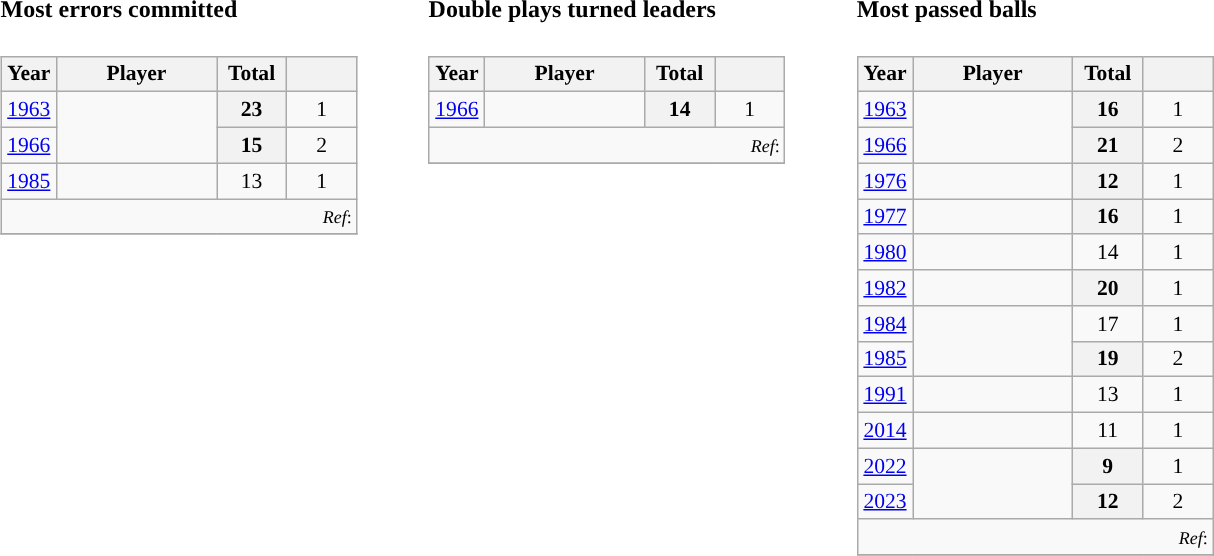<table>
<tr>
<td valign="top"><br><h4>Most errors committed</h4><table class="wikitable sortable"" style="font-size: 90%; text-align:left;">
<tr>
<th width="30">Year</th>
<th width="100">Player</th>
<th width="40">Total</th>
<th width="40"></th>
</tr>
<tr>
<td style="text-align:center"><a href='#'>1963</a></td>
<td rowspan="2"; align=left></td>
<th>23</th>
<td style="text-align:center">1</td>
</tr>
<tr>
<td style="text-align:center"><a href='#'>1966</a></td>
<th>15</th>
<td style="text-align:center">2</td>
</tr>
<tr>
<td style="text-align:center"><a href='#'>1985</a></td>
<td align=left></td>
<td style="text-align:center">13</td>
<td style="text-align:center">1</td>
</tr>
<tr class="sortbottom">
<td style="text-align:right"; colspan="4"><small><em>Ref</em>:</small></td>
</tr>
<tr>
</tr>
</table>
</td>
<td width="25"> </td>
<td valign="top"><br><h4>Double plays turned leaders</h4><table class="wikitable sortable"" style="font-size: 90%; text-align:left;">
<tr>
<th width="30">Year</th>
<th width="100">Player</th>
<th width="40">Total</th>
<th width="40"></th>
</tr>
<tr>
<td style="text-align:center"><a href='#'>1966</a></td>
<td align=left></td>
<th>14</th>
<td style="text-align:center">1</td>
</tr>
<tr class="sortbottom">
<td style="text-align:right"; colspan="4"><small><em>Ref</em>:</small></td>
</tr>
<tr>
</tr>
</table>
</td>
<td width="25"> </td>
<td valign="top"><br><h4>Most passed balls</h4><table class="wikitable sortable"" style="font-size: 90%; text-align:left;">
<tr>
<th width="30">Year</th>
<th width="100">Player</th>
<th width="40">Total</th>
<th width="40"></th>
</tr>
<tr>
<td style="text-align:center"><a href='#'>1963</a></td>
<td rowspan="2"; align=left></td>
<th>16</th>
<td style="text-align:center">1</td>
</tr>
<tr>
<td style="text-align:center"><a href='#'>1966</a></td>
<th>21</th>
<td style="text-align:center">2</td>
</tr>
<tr>
<td style="text-align:center"><a href='#'>1976</a></td>
<td align=left></td>
<th>12</th>
<td style="text-align:center">1</td>
</tr>
<tr>
<td style="text-align:center"><a href='#'>1977</a></td>
<td align=left></td>
<th>16</th>
<td style="text-align:center">1</td>
</tr>
<tr>
<td style="text-align:center"><a href='#'>1980</a></td>
<td align=left></td>
<td style="text-align:center">14</td>
<td style="text-align:center">1</td>
</tr>
<tr>
<td style="text-align:center"><a href='#'>1982</a></td>
<td align=left></td>
<th>20</th>
<td style="text-align:center">1</td>
</tr>
<tr>
<td style="text-align:center"><a href='#'>1984</a></td>
<td rowspan="2"; align=left></td>
<td style="text-align:center">17</td>
<td style="text-align:center">1</td>
</tr>
<tr>
<td style="text-align:center"><a href='#'>1985</a></td>
<th>19</th>
<td style="text-align:center">2</td>
</tr>
<tr>
<td style="text-align:center"><a href='#'>1991</a></td>
<td align=left></td>
<td style="text-align:center">13</td>
<td style="text-align:center">1</td>
</tr>
<tr>
<td style="text-align:center"><a href='#'>2014</a></td>
<td align=left></td>
<td style="text-align:center">11</td>
<td style="text-align:center">1</td>
</tr>
<tr>
<td style="text-align:center"><a href='#'>2022</a></td>
<td rowspan="2"; align=left></td>
<th>9</th>
<td style="text-align:center">1</td>
</tr>
<tr>
<td style="text-align:center"><a href='#'>2023</a></td>
<th>12</th>
<td style="text-align:center">2</td>
</tr>
<tr class="sortbottom">
<td style="text-align:right"; colspan="4"><small><em>Ref</em>:</small></td>
</tr>
<tr>
</tr>
</table>
</td>
</tr>
</table>
